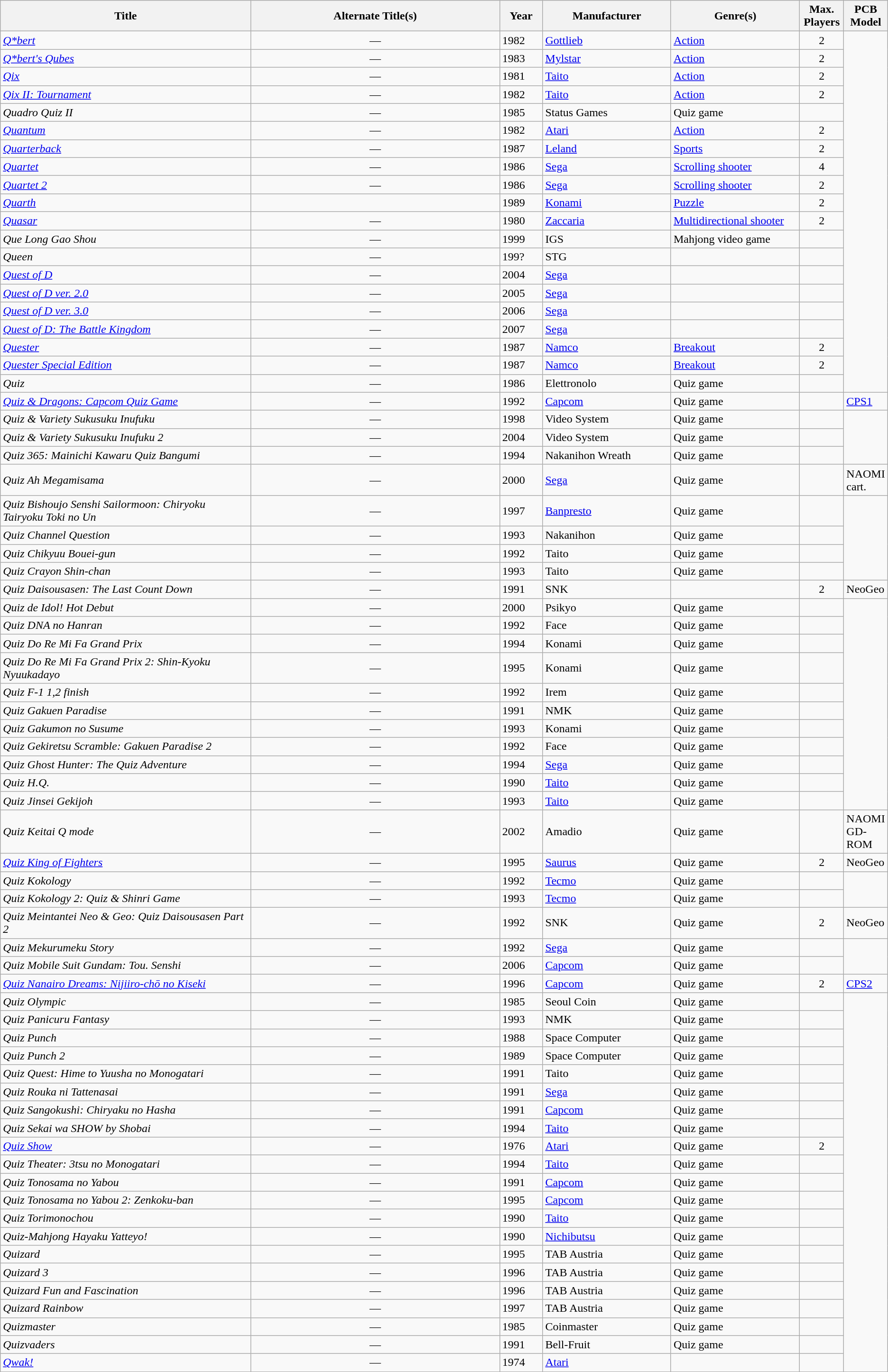<table class="wikitable sortable">
<tr>
<th width=30%>Title</th>
<th width=30%>Alternate Title(s)</th>
<th width=5%>Year</th>
<th width=15%>Manufacturer</th>
<th width=15%>Genre(s)</th>
<th width=5%>Max. Players</th>
<th width=15%>PCB Model</th>
</tr>
<tr>
<td><em><a href='#'>Q*bert</a></em></td>
<td style="text-align:center;">—</td>
<td>1982</td>
<td><a href='#'>Gottlieb</a></td>
<td><a href='#'>Action</a></td>
<td style="text-align:center;">2</td>
</tr>
<tr>
<td><em><a href='#'>Q*bert's Qubes</a></em></td>
<td style="text-align:center;">—</td>
<td>1983</td>
<td><a href='#'>Mylstar</a></td>
<td><a href='#'>Action</a></td>
<td style="text-align:center;">2</td>
</tr>
<tr>
<td><em><a href='#'>Qix</a></em></td>
<td style="text-align:center;">—</td>
<td>1981</td>
<td><a href='#'>Taito</a></td>
<td><a href='#'>Action</a></td>
<td style="text-align:center;">2</td>
</tr>
<tr>
<td><em><a href='#'>Qix II: Tournament</a></em></td>
<td style="text-align:center;">—</td>
<td>1982</td>
<td><a href='#'>Taito</a></td>
<td><a href='#'>Action</a></td>
<td style="text-align:center;">2</td>
</tr>
<tr>
<td><em>Quadro Quiz II</em></td>
<td style="text-align:center;">—</td>
<td>1985</td>
<td>Status Games</td>
<td>Quiz game</td>
<td></td>
</tr>
<tr>
<td><em><a href='#'>Quantum</a></em></td>
<td style="text-align:center;">—</td>
<td>1982</td>
<td><a href='#'>Atari</a></td>
<td><a href='#'>Action</a></td>
<td style="text-align:center;">2</td>
</tr>
<tr>
<td><em><a href='#'>Quarterback</a></em></td>
<td style="text-align:center;">—</td>
<td>1987</td>
<td><a href='#'>Leland</a></td>
<td><a href='#'>Sports</a></td>
<td style="text-align:center;">2</td>
</tr>
<tr>
<td><em><a href='#'>Quartet</a></em></td>
<td style="text-align:center;">—</td>
<td>1986</td>
<td><a href='#'>Sega</a></td>
<td><a href='#'>Scrolling shooter</a></td>
<td style="text-align:center;">4</td>
</tr>
<tr>
<td><em><a href='#'>Quartet 2</a></em></td>
<td style="text-align:center;">—</td>
<td>1986</td>
<td><a href='#'>Sega</a></td>
<td><a href='#'>Scrolling shooter</a></td>
<td style="text-align:center;">2</td>
</tr>
<tr>
<td><em><a href='#'>Quarth</a></em></td>
<td></td>
<td>1989</td>
<td><a href='#'>Konami</a></td>
<td><a href='#'>Puzzle</a></td>
<td style="text-align:center;">2</td>
</tr>
<tr>
<td><em><a href='#'>Quasar</a></em></td>
<td style="text-align:center;">—</td>
<td>1980</td>
<td><a href='#'>Zaccaria</a></td>
<td><a href='#'>Multidirectional shooter</a></td>
<td style="text-align:center;">2</td>
</tr>
<tr>
<td><em>Que Long Gao Shou</em></td>
<td style="text-align:center;">—</td>
<td>1999</td>
<td>IGS</td>
<td>Mahjong video game</td>
<td></td>
</tr>
<tr>
<td><em>Queen</em></td>
<td style="text-align:center;">—</td>
<td>199?</td>
<td>STG</td>
<td></td>
<td></td>
</tr>
<tr>
<td><em><a href='#'>Quest of D</a></em></td>
<td style="text-align:center;">—</td>
<td>2004</td>
<td><a href='#'>Sega</a></td>
<td></td>
<td></td>
</tr>
<tr>
<td><em><a href='#'>Quest of D ver. 2.0</a></em></td>
<td style="text-align:center;">—</td>
<td>2005</td>
<td><a href='#'>Sega</a></td>
<td></td>
<td></td>
</tr>
<tr>
<td><em><a href='#'>Quest of D ver. 3.0</a></em></td>
<td style="text-align:center;">—</td>
<td>2006</td>
<td><a href='#'>Sega</a></td>
<td></td>
<td></td>
</tr>
<tr>
<td><em><a href='#'>Quest of D: The Battle Kingdom</a></em></td>
<td style="text-align:center;">—</td>
<td>2007</td>
<td><a href='#'>Sega</a></td>
<td></td>
<td></td>
</tr>
<tr>
<td><em><a href='#'>Quester</a></em></td>
<td style="text-align:center;">—</td>
<td>1987</td>
<td><a href='#'>Namco</a></td>
<td><a href='#'>Breakout</a></td>
<td style="text-align:center;">2</td>
</tr>
<tr>
<td><em><a href='#'>Quester Special Edition</a></em></td>
<td style="text-align:center;">—</td>
<td>1987</td>
<td><a href='#'>Namco</a></td>
<td><a href='#'>Breakout</a></td>
<td style="text-align:center;">2</td>
</tr>
<tr>
<td><em>Quiz</em></td>
<td style="text-align:center;">—</td>
<td>1986</td>
<td>Elettronolo</td>
<td>Quiz game</td>
<td></td>
</tr>
<tr>
<td><em><a href='#'>Quiz & Dragons: Capcom Quiz Game</a></em></td>
<td style="text-align:center;">—</td>
<td>1992</td>
<td><a href='#'>Capcom</a></td>
<td>Quiz game</td>
<td></td>
<td><a href='#'>CPS1</a></td>
</tr>
<tr>
<td><em>Quiz & Variety Sukusuku Inufuku</em></td>
<td style="text-align:center;">—</td>
<td>1998</td>
<td>Video System</td>
<td>Quiz game</td>
<td></td>
</tr>
<tr>
<td><em>Quiz & Variety Sukusuku Inufuku 2</em></td>
<td style="text-align:center;">—</td>
<td>2004</td>
<td>Video System</td>
<td>Quiz game</td>
<td></td>
</tr>
<tr>
<td><em>Quiz 365: Mainichi Kawaru Quiz Bangumi</em></td>
<td style="text-align:center;">—</td>
<td>1994</td>
<td>Nakanihon Wreath</td>
<td>Quiz game</td>
<td></td>
</tr>
<tr>
<td><em>Quiz Ah Megamisama</em></td>
<td style="text-align:center;">—</td>
<td>2000</td>
<td><a href='#'>Sega</a></td>
<td>Quiz game</td>
<td></td>
<td>NAOMI cart.</td>
</tr>
<tr>
<td><em>Quiz Bishoujo Senshi Sailormoon: Chiryoku Tairyoku Toki no Un</em></td>
<td style="text-align:center;">—</td>
<td>1997</td>
<td><a href='#'>Banpresto</a></td>
<td>Quiz game</td>
<td></td>
</tr>
<tr>
<td><em>Quiz Channel Question</em></td>
<td style="text-align:center;">—</td>
<td>1993</td>
<td>Nakanihon</td>
<td>Quiz game</td>
<td></td>
</tr>
<tr>
<td><em>Quiz Chikyuu Bouei-gun</em></td>
<td style="text-align:center;">—</td>
<td>1992</td>
<td>Taito</td>
<td>Quiz game</td>
<td></td>
</tr>
<tr>
<td><em>Quiz Crayon Shin-chan</em></td>
<td style="text-align:center;">—</td>
<td>1993</td>
<td>Taito</td>
<td>Quiz game</td>
<td></td>
</tr>
<tr>
<td><em>Quiz Daisousasen: The Last Count Down</em></td>
<td style="text-align:center;">—</td>
<td>1991</td>
<td>SNK</td>
<td></td>
<td style="text-align:center;">2</td>
<td>NeoGeo</td>
</tr>
<tr>
<td><em>Quiz de Idol! Hot Debut</em></td>
<td style="text-align:center;">—</td>
<td>2000</td>
<td>Psikyo</td>
<td>Quiz game</td>
<td></td>
</tr>
<tr>
<td><em>Quiz DNA no Hanran</em></td>
<td style="text-align:center;">—</td>
<td>1992</td>
<td>Face</td>
<td>Quiz game</td>
<td></td>
</tr>
<tr>
<td><em>Quiz Do Re Mi Fa Grand Prix</em></td>
<td style="text-align:center;">—</td>
<td>1994</td>
<td>Konami</td>
<td>Quiz game</td>
<td></td>
</tr>
<tr>
<td><em>Quiz Do Re Mi Fa Grand Prix 2: Shin-Kyoku Nyuukadayo</em></td>
<td style="text-align:center;">—</td>
<td>1995</td>
<td>Konami</td>
<td>Quiz game</td>
<td></td>
</tr>
<tr>
<td><em>Quiz F-1 1,2 finish</em></td>
<td style="text-align:center;">—</td>
<td>1992</td>
<td>Irem</td>
<td>Quiz game</td>
<td></td>
</tr>
<tr>
<td><em>Quiz Gakuen Paradise</em></td>
<td style="text-align:center;">—</td>
<td>1991</td>
<td>NMK</td>
<td>Quiz game</td>
<td></td>
</tr>
<tr>
<td><em>Quiz Gakumon no Susume</em></td>
<td style="text-align:center;">—</td>
<td>1993</td>
<td>Konami</td>
<td>Quiz game</td>
<td></td>
</tr>
<tr>
<td><em>Quiz Gekiretsu Scramble: Gakuen Paradise 2</em></td>
<td style="text-align:center;">—</td>
<td>1992</td>
<td>Face</td>
<td>Quiz game</td>
<td></td>
</tr>
<tr>
<td><em>Quiz Ghost Hunter: The Quiz Adventure</em></td>
<td style="text-align:center;">—</td>
<td>1994</td>
<td><a href='#'>Sega</a></td>
<td>Quiz game</td>
<td></td>
</tr>
<tr>
<td><em>Quiz H.Q.</em></td>
<td style="text-align:center;">—</td>
<td>1990</td>
<td><a href='#'>Taito</a></td>
<td>Quiz game</td>
<td></td>
</tr>
<tr>
<td><em>Quiz Jinsei Gekijoh</em></td>
<td style="text-align:center;">—</td>
<td>1993</td>
<td><a href='#'>Taito</a></td>
<td>Quiz game</td>
<td></td>
</tr>
<tr>
<td><em>Quiz Keitai Q mode</em></td>
<td style="text-align:center;">—</td>
<td>2002</td>
<td>Amadio</td>
<td>Quiz game</td>
<td></td>
<td>NAOMI GD-ROM</td>
</tr>
<tr>
<td><em><a href='#'>Quiz King of Fighters</a></em></td>
<td style="text-align:center;">—</td>
<td>1995</td>
<td><a href='#'>Saurus</a></td>
<td>Quiz game</td>
<td style="text-align:center;">2</td>
<td>NeoGeo</td>
</tr>
<tr>
<td><em>Quiz Kokology</em></td>
<td style="text-align:center;">—</td>
<td>1992</td>
<td><a href='#'>Tecmo</a></td>
<td>Quiz game</td>
<td></td>
</tr>
<tr>
<td><em>Quiz Kokology 2: Quiz & Shinri Game</em></td>
<td style="text-align:center;">—</td>
<td>1993</td>
<td><a href='#'>Tecmo</a></td>
<td>Quiz game</td>
<td></td>
</tr>
<tr>
<td><em>Quiz Meintantei Neo & Geo: Quiz Daisousasen Part 2</em></td>
<td style="text-align:center;">—</td>
<td>1992</td>
<td>SNK</td>
<td>Quiz game</td>
<td style="text-align:center;">2</td>
<td>NeoGeo</td>
</tr>
<tr>
<td><em>Quiz Mekurumeku Story</em></td>
<td style="text-align:center;">—</td>
<td>1992</td>
<td><a href='#'>Sega</a></td>
<td>Quiz game</td>
<td></td>
</tr>
<tr>
<td><em>Quiz Mobile Suit Gundam: Tou. Senshi</em></td>
<td style="text-align:center;">—</td>
<td>2006</td>
<td><a href='#'>Capcom</a></td>
<td>Quiz game</td>
<td></td>
</tr>
<tr>
<td><em><a href='#'>Quiz Nanairo Dreams: Nijiiro-chō no Kiseki</a></em></td>
<td style="text-align:center;">—</td>
<td>1996</td>
<td><a href='#'>Capcom</a></td>
<td>Quiz game</td>
<td style="text-align:center;">2</td>
<td><a href='#'>CPS2</a></td>
</tr>
<tr>
<td><em>Quiz Olympic</em></td>
<td style="text-align:center;">—</td>
<td>1985</td>
<td>Seoul Coin</td>
<td>Quiz game</td>
<td></td>
</tr>
<tr>
<td><em>Quiz Panicuru Fantasy</em></td>
<td style="text-align:center;">—</td>
<td>1993</td>
<td>NMK</td>
<td>Quiz game</td>
<td></td>
</tr>
<tr>
<td><em>Quiz Punch</em></td>
<td style="text-align:center;">—</td>
<td>1988</td>
<td>Space Computer</td>
<td>Quiz game</td>
<td></td>
</tr>
<tr>
<td><em>Quiz Punch 2</em></td>
<td style="text-align:center;">—</td>
<td>1989</td>
<td>Space Computer</td>
<td>Quiz game</td>
<td></td>
</tr>
<tr>
<td><em>Quiz Quest: Hime to Yuusha no Monogatari</em></td>
<td style="text-align:center;">—</td>
<td>1991</td>
<td>Taito</td>
<td>Quiz game</td>
<td></td>
</tr>
<tr>
<td><em>Quiz Rouka ni Tattenasai</em></td>
<td style="text-align:center;">—</td>
<td>1991</td>
<td><a href='#'>Sega</a></td>
<td>Quiz game</td>
<td></td>
</tr>
<tr>
<td><em>Quiz Sangokushi: Chiryaku no Hasha</em></td>
<td style="text-align:center;">—</td>
<td>1991</td>
<td><a href='#'>Capcom</a></td>
<td>Quiz game</td>
<td></td>
</tr>
<tr>
<td><em>Quiz Sekai wa SHOW by Shobai</em></td>
<td style="text-align:center;">—</td>
<td>1994</td>
<td><a href='#'>Taito</a></td>
<td>Quiz game</td>
<td></td>
</tr>
<tr>
<td><em><a href='#'>Quiz Show</a></em></td>
<td style="text-align:center;">—</td>
<td>1976</td>
<td><a href='#'>Atari</a></td>
<td>Quiz game</td>
<td style="text-align:center;">2</td>
</tr>
<tr>
<td><em>Quiz Theater: 3tsu no Monogatari</em></td>
<td style="text-align:center;">—</td>
<td>1994</td>
<td><a href='#'>Taito</a></td>
<td>Quiz game</td>
<td></td>
</tr>
<tr>
<td><em>Quiz Tonosama no Yabou</em></td>
<td style="text-align:center;">—</td>
<td>1991</td>
<td><a href='#'>Capcom</a></td>
<td>Quiz game</td>
<td></td>
</tr>
<tr>
<td><em>Quiz Tonosama no Yabou 2: Zenkoku-ban</em></td>
<td style="text-align:center;">—</td>
<td>1995</td>
<td><a href='#'>Capcom</a></td>
<td>Quiz game</td>
<td></td>
</tr>
<tr>
<td><em>Quiz Torimonochou</em></td>
<td style="text-align:center;">—</td>
<td>1990</td>
<td><a href='#'>Taito</a></td>
<td>Quiz game</td>
<td></td>
</tr>
<tr>
<td><em>Quiz-Mahjong Hayaku Yatteyo!</em></td>
<td style="text-align:center;">—</td>
<td>1990</td>
<td><a href='#'>Nichibutsu</a></td>
<td>Quiz game</td>
<td></td>
</tr>
<tr>
<td><em>Quizard</em></td>
<td style="text-align:center;">—</td>
<td>1995</td>
<td>TAB Austria</td>
<td>Quiz game</td>
<td></td>
</tr>
<tr>
<td><em>Quizard 3</em></td>
<td style="text-align:center;">—</td>
<td>1996</td>
<td>TAB Austria</td>
<td>Quiz game</td>
<td></td>
</tr>
<tr>
<td><em>Quizard Fun and Fascination</em></td>
<td style="text-align:center;">—</td>
<td>1996</td>
<td>TAB Austria</td>
<td>Quiz game</td>
<td></td>
</tr>
<tr>
<td><em>Quizard Rainbow</em></td>
<td style="text-align:center;">—</td>
<td>1997</td>
<td>TAB Austria</td>
<td>Quiz game</td>
<td></td>
</tr>
<tr>
<td><em>Quizmaster</em></td>
<td style="text-align:center;">—</td>
<td>1985</td>
<td>Coinmaster</td>
<td>Quiz game</td>
<td></td>
</tr>
<tr>
<td><em>Quizvaders</em></td>
<td style="text-align:center;">—</td>
<td>1991</td>
<td>Bell-Fruit</td>
<td>Quiz game</td>
<td></td>
</tr>
<tr>
<td><em><a href='#'>Qwak!</a></em></td>
<td style="text-align:center;">—</td>
<td>1974</td>
<td><a href='#'>Atari</a></td>
<td></td>
<td></td>
</tr>
</table>
